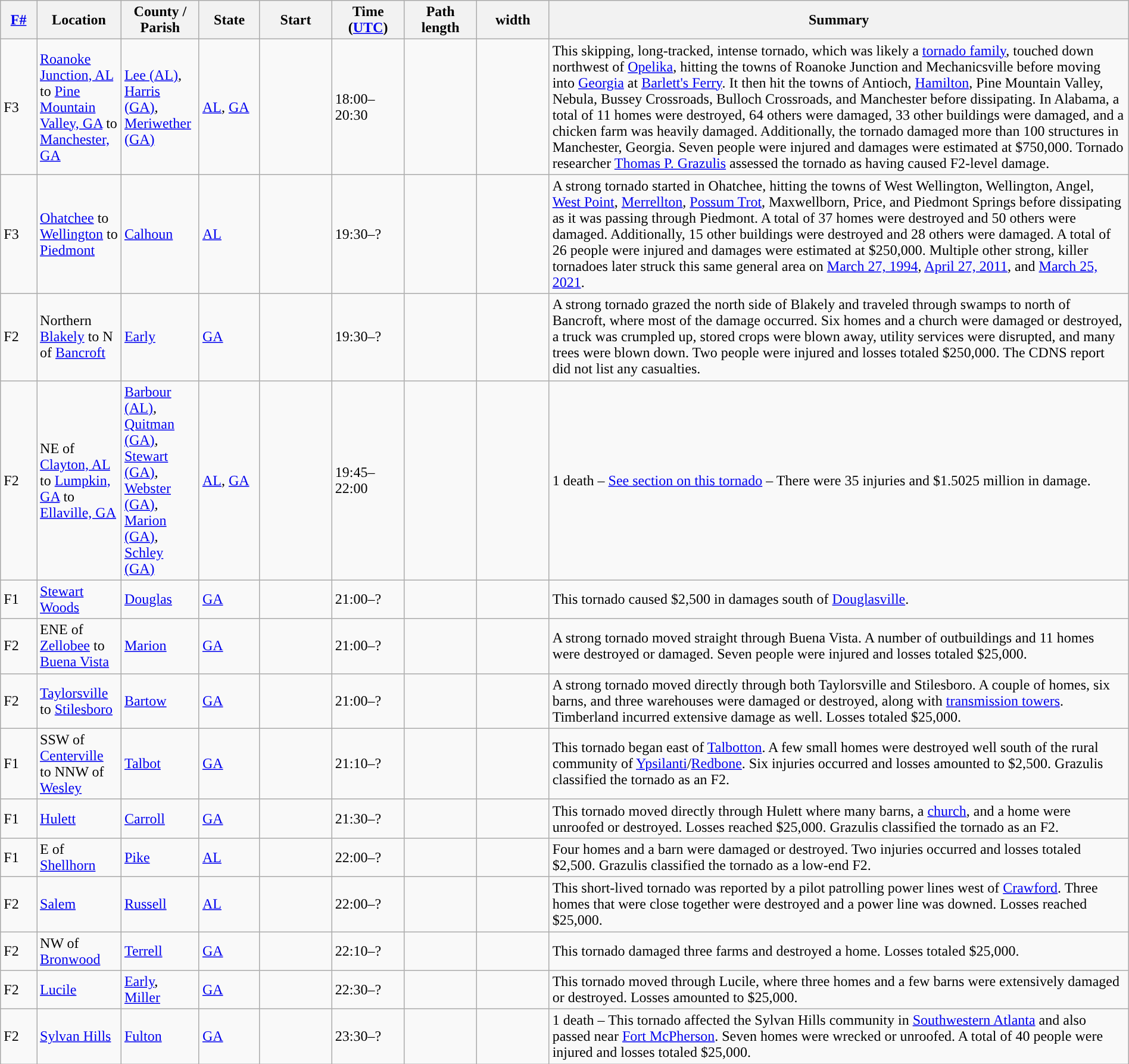<table class="wikitable sortable" style="width:100%;">
<tr>
<th scope="col"  style="width:3%; text-align:center;"><a href='#'>F#</a></th>
<th scope="col"  style="width:7%; text-align:center;" class="unsortable">Location</th>
<th scope="col"  style="width:6%; text-align:center;" class="unsortable">County / Parish</th>
<th scope="col"  style="width:5%; text-align:center;">State</th>
<th scope="col"  style="width:6%; text-align:center;">Start<br></th>
<th scope="col"  style="width:6%; text-align:center;">Time (<a href='#'>UTC</a>)</th>
<th scope="col"  style="width:6%; text-align:center;">Path length</th>
<th scope="col"  style="width:6%; text-align:center;"> width</th>
<th scope="col" class="unsortable" style="width:48%; text-align:center;">Summary</th>
</tr>
<tr>
<td>F3</td>
<td><a href='#'>Roanoke Junction, AL</a> to <a href='#'>Pine Mountain Valley, GA</a> to <a href='#'>Manchester, GA</a></td>
<td><a href='#'>Lee (AL)</a>, <a href='#'>Harris (GA)</a>, <a href='#'>Meriwether (GA)</a></td>
<td><a href='#'>AL</a>, <a href='#'>GA</a></td>
<td></td>
<td>18:00–20:30</td>
<td></td>
<td></td>
<td>This skipping, long-tracked, intense tornado, which was likely a <a href='#'>tornado family</a>, touched down northwest of <a href='#'>Opelika</a>, hitting the towns of Roanoke Junction and Mechanicsville before moving into <a href='#'>Georgia</a> at <a href='#'>Barlett's Ferry</a>. It then hit the towns of Antioch, <a href='#'>Hamilton</a>, Pine Mountain Valley, Nebula, Bussey Crossroads, Bulloch Crossroads, and Manchester before dissipating. In Alabama, a total of 11 homes were destroyed, 64 others were damaged, 33 other buildings were damaged, and a chicken farm was heavily damaged. Additionally, the tornado damaged more than 100 structures in Manchester, Georgia. Seven people were injured and damages were estimated at $750,000. Tornado researcher <a href='#'>Thomas P. Grazulis</a> assessed the tornado as having caused F2-level damage.</td>
</tr>
<tr>
<td>F3</td>
<td><a href='#'>Ohatchee</a> to <a href='#'>Wellington</a> to <a href='#'>Piedmont</a></td>
<td><a href='#'>Calhoun</a></td>
<td><a href='#'>AL</a></td>
<td></td>
<td>19:30–?</td>
<td></td>
<td></td>
<td>A strong tornado started in Ohatchee, hitting the towns of West Wellington, Wellington, Angel, <a href='#'>West Point</a>, <a href='#'>Merrellton</a>, <a href='#'>Possum Trot</a>, Maxwellborn, Price, and Piedmont Springs before dissipating as it was passing through Piedmont. A total of 37 homes were destroyed and 50 others were damaged. Additionally, 15 other buildings were destroyed and 28 others were damaged. A total of 26 people were injured and damages were estimated at $250,000. Multiple other strong, killer tornadoes later struck this same general area on <a href='#'>March 27, 1994</a>, <a href='#'>April 27, 2011</a>, and <a href='#'>March 25, 2021</a>.</td>
</tr>
<tr>
<td>F2</td>
<td>Northern <a href='#'>Blakely</a> to N of <a href='#'>Bancroft</a></td>
<td><a href='#'>Early</a></td>
<td><a href='#'>GA</a></td>
<td></td>
<td>19:30–?</td>
<td></td>
<td></td>
<td>A strong tornado grazed the north side of Blakely and traveled through swamps to north of Bancroft, where most of the damage occurred. Six homes and a church were damaged or destroyed, a truck was crumpled up, stored crops were blown away, utility services were disrupted, and many trees were blown down. Two people were injured and losses totaled $250,000. The CDNS report did not list any casualties.</td>
</tr>
<tr>
<td>F2</td>
<td>NE of <a href='#'>Clayton, AL</a> to <a href='#'>Lumpkin, GA</a> to <a href='#'>Ellaville, GA</a></td>
<td><a href='#'>Barbour (AL)</a>, <a href='#'>Quitman (GA)</a>, <a href='#'>Stewart (GA)</a>, <a href='#'>Webster (GA)</a>, <a href='#'>Marion (GA)</a>, <a href='#'>Schley (GA)</a></td>
<td><a href='#'>AL</a>, <a href='#'>GA</a></td>
<td></td>
<td>19:45–22:00</td>
<td></td>
<td></td>
<td>1 death – <a href='#'>See section on this tornado</a> – There were 35 injuries and $1.5025 million in damage.</td>
</tr>
<tr>
<td>F1</td>
<td><a href='#'>Stewart Woods</a></td>
<td><a href='#'>Douglas</a></td>
<td><a href='#'>GA</a></td>
<td></td>
<td>21:00–?</td>
<td></td>
<td></td>
<td>This tornado caused $2,500 in damages south of <a href='#'>Douglasville</a>.</td>
</tr>
<tr>
<td>F2</td>
<td>ENE of <a href='#'>Zellobee</a> to <a href='#'>Buena Vista</a></td>
<td><a href='#'>Marion</a></td>
<td><a href='#'>GA</a></td>
<td></td>
<td>21:00–?</td>
<td></td>
<td></td>
<td>A strong tornado moved straight through Buena Vista. A number of outbuildings and 11 homes were destroyed or damaged. Seven people were injured and losses totaled $25,000.</td>
</tr>
<tr>
<td>F2</td>
<td><a href='#'>Taylorsville</a> to <a href='#'>Stilesboro</a></td>
<td><a href='#'>Bartow</a></td>
<td><a href='#'>GA</a></td>
<td></td>
<td>21:00–?</td>
<td></td>
<td></td>
<td>A strong tornado moved directly through both Taylorsville and Stilesboro. A couple of homes, six barns, and three warehouses were damaged or destroyed, along with <a href='#'>transmission towers</a>. Timberland incurred extensive damage as well. Losses totaled $25,000.</td>
</tr>
<tr>
<td>F1</td>
<td>SSW of <a href='#'>Centerville</a> to NNW of <a href='#'>Wesley</a></td>
<td><a href='#'>Talbot</a></td>
<td><a href='#'>GA</a></td>
<td></td>
<td>21:10–?</td>
<td></td>
<td></td>
<td>This tornado began east of <a href='#'>Talbotton</a>. A few small homes were destroyed well south of the rural community of <a href='#'>Ypsilanti</a>/<a href='#'>Redbone</a>. Six injuries occurred and losses amounted to $2,500. Grazulis classified the tornado as an F2.</td>
</tr>
<tr>
<td>F1</td>
<td><a href='#'>Hulett</a></td>
<td><a href='#'>Carroll</a></td>
<td><a href='#'>GA</a></td>
<td></td>
<td>21:30–?</td>
<td></td>
<td></td>
<td>This tornado moved directly through Hulett where many barns, a <a href='#'>church</a>, and a home were unroofed or destroyed. Losses reached $25,000. Grazulis classified the tornado as an F2.</td>
</tr>
<tr>
<td>F1</td>
<td>E of <a href='#'>Shellhorn</a></td>
<td><a href='#'>Pike</a></td>
<td><a href='#'>AL</a></td>
<td></td>
<td>22:00–?</td>
<td></td>
<td></td>
<td>Four homes and a barn were damaged or destroyed. Two injuries occurred and losses totaled $2,500. Grazulis classified the tornado as a low-end F2.</td>
</tr>
<tr>
<td>F2</td>
<td><a href='#'>Salem</a></td>
<td><a href='#'>Russell</a></td>
<td><a href='#'>AL</a></td>
<td></td>
<td>22:00–?</td>
<td></td>
<td></td>
<td>This short-lived tornado was reported by a pilot patrolling power lines west of <a href='#'>Crawford</a>. Three homes that were close together were destroyed and a power line was downed. Losses reached $25,000.</td>
</tr>
<tr>
<td>F2</td>
<td>NW of <a href='#'>Bronwood</a></td>
<td><a href='#'>Terrell</a></td>
<td><a href='#'>GA</a></td>
<td></td>
<td>22:10–?</td>
<td></td>
<td></td>
<td>This tornado damaged three farms and destroyed a home. Losses totaled $25,000.</td>
</tr>
<tr>
<td>F2</td>
<td><a href='#'>Lucile</a></td>
<td><a href='#'>Early</a>, <a href='#'>Miller</a></td>
<td><a href='#'>GA</a></td>
<td></td>
<td>22:30–?</td>
<td></td>
<td></td>
<td>This tornado moved through Lucile, where three homes and a few barns were extensively damaged or destroyed. Losses amounted to $25,000.</td>
</tr>
<tr>
<td>F2</td>
<td><a href='#'>Sylvan Hills</a></td>
<td><a href='#'>Fulton</a></td>
<td><a href='#'>GA</a></td>
<td></td>
<td>23:30–?</td>
<td></td>
<td></td>
<td>1 death – This tornado affected the Sylvan Hills community in <a href='#'>Southwestern Atlanta</a> and also passed near <a href='#'>Fort McPherson</a>. Seven homes were wrecked or unroofed. A total of 40 people were injured and losses totaled $25,000.</td>
</tr>
</table>
